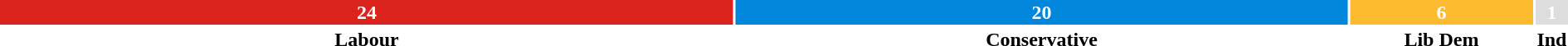<table style="width:100%; text-align:center;">
<tr style="color:white;">
<td style="background:#DC241F; width:47.06%;"><strong>24</strong></td>
<td style="background:#0087DC; width:39.22%;"><strong>20</strong></td>
<td style="background:#FDBB30; width:11.76%;"><strong>6</strong></td>
<td style="background:#DDDDDD; width:1.96%;"><strong>1</strong></td>
</tr>
<tr>
<td><span><strong>Labour</strong></span></td>
<td><span><strong>Conservative</strong></span></td>
<td><span><strong>Lib Dem</strong></span></td>
<td><span><strong>Ind</strong></span></td>
</tr>
</table>
